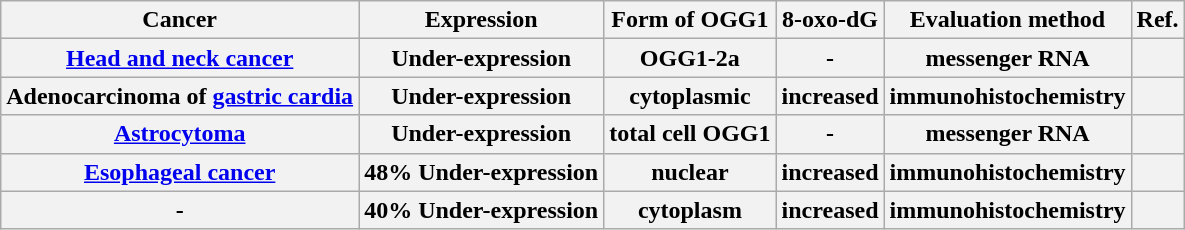<table class="wikitable sortable">
<tr>
<th>Cancer</th>
<th>Expression</th>
<th>Form of OGG1</th>
<th>8-oxo-dG</th>
<th>Evaluation method</th>
<th>Ref.</th>
</tr>
<tr>
<th><a href='#'>Head and neck cancer</a></th>
<th>Under-expression</th>
<th>OGG1-2a</th>
<th>-</th>
<th>messenger RNA</th>
<th></th>
</tr>
<tr>
<th>Adenocarcinoma of <a href='#'>gastric cardia</a></th>
<th>Under-expression</th>
<th>cytoplasmic</th>
<th>increased</th>
<th>immunohistochemistry</th>
<th></th>
</tr>
<tr>
<th><a href='#'>Astrocytoma</a></th>
<th>Under-expression</th>
<th>total cell OGG1</th>
<th>-</th>
<th>messenger RNA</th>
<th></th>
</tr>
<tr>
<th><a href='#'>Esophageal cancer</a></th>
<th>48% Under-expression</th>
<th>nuclear</th>
<th>increased</th>
<th>immunohistochemistry</th>
<th></th>
</tr>
<tr>
<th>-</th>
<th>40% Under-expression</th>
<th>cytoplasm</th>
<th>increased</th>
<th>immunohistochemistry</th>
<th></th>
</tr>
</table>
